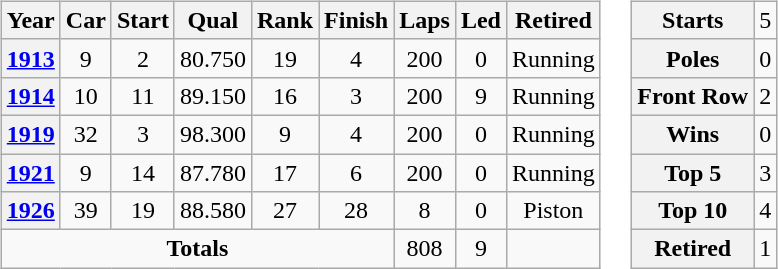<table>
<tr ---- valign="top">
<td><br><table class="wikitable" style="text-align:center">
<tr>
<th>Year</th>
<th>Car</th>
<th>Start</th>
<th>Qual</th>
<th>Rank</th>
<th>Finish</th>
<th>Laps</th>
<th>Led</th>
<th>Retired</th>
</tr>
<tr>
<th><a href='#'>1913</a></th>
<td>9</td>
<td>2</td>
<td>80.750</td>
<td>19</td>
<td>4</td>
<td>200</td>
<td>0</td>
<td>Running</td>
</tr>
<tr>
<th><a href='#'>1914</a></th>
<td>10</td>
<td>11</td>
<td>89.150</td>
<td>16</td>
<td>3</td>
<td>200</td>
<td>9</td>
<td>Running</td>
</tr>
<tr>
<th><a href='#'>1919</a></th>
<td>32</td>
<td>3</td>
<td>98.300</td>
<td>9</td>
<td>4</td>
<td>200</td>
<td>0</td>
<td>Running</td>
</tr>
<tr>
<th><a href='#'>1921</a></th>
<td>9</td>
<td>14</td>
<td>87.780</td>
<td>17</td>
<td>6</td>
<td>200</td>
<td>0</td>
<td>Running</td>
</tr>
<tr>
<th><a href='#'>1926</a></th>
<td>39</td>
<td>19</td>
<td>88.580</td>
<td>27</td>
<td>28</td>
<td>8</td>
<td>0</td>
<td>Piston</td>
</tr>
<tr>
<td colspan="6"><strong>Totals</strong></td>
<td>808</td>
<td>9</td>
<td></td>
</tr>
</table>
</td>
<td><br><table class="wikitable" style="text-align:center">
<tr>
<th>Starts</th>
<td>5</td>
</tr>
<tr>
<th>Poles</th>
<td>0</td>
</tr>
<tr>
<th>Front Row</th>
<td>2</td>
</tr>
<tr>
<th>Wins</th>
<td>0</td>
</tr>
<tr>
<th>Top 5</th>
<td>3</td>
</tr>
<tr>
<th>Top 10</th>
<td>4</td>
</tr>
<tr>
<th>Retired</th>
<td>1</td>
</tr>
</table>
</td>
</tr>
</table>
